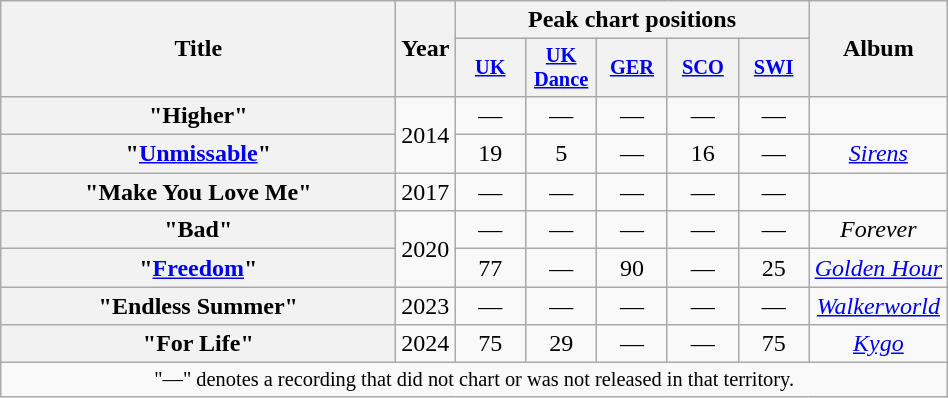<table class="wikitable plainrowheaders" style="text-align:center">
<tr>
<th scope="col" rowspan="2" style="width:16em;">Title</th>
<th scope="col" rowspan="2" style="width:1em;">Year</th>
<th scope="col" colspan="5">Peak chart positions</th>
<th scope="col" rowspan="2">Album</th>
</tr>
<tr>
<th scope="col" style="width:3em;font-size:85%;"><a href='#'>UK</a><br></th>
<th scope="col" style="width:3em;font-size:85%;"><a href='#'>UK Dance</a><br></th>
<th scope="col" style="width:3em;font-size:85%;"><a href='#'>GER</a><br></th>
<th scope="col" style="width:3em;font-size:85%;"><a href='#'>SCO</a><br></th>
<th scope="col" style="width:3em;font-size:85%;"><a href='#'>SWI</a><br></th>
</tr>
<tr>
<th scope="row">"Higher"<br></th>
<td rowspan="2">2014</td>
<td>—</td>
<td>—</td>
<td>—</td>
<td>—</td>
<td>—</td>
<td></td>
</tr>
<tr>
<th scope="row">"<a href='#'>Unmissable</a>"<br></th>
<td>19</td>
<td>5</td>
<td>—</td>
<td>16</td>
<td>—</td>
<td><em><a href='#'>Sirens</a></em></td>
</tr>
<tr>
<th scope="row">"Make You Love Me"<br></th>
<td>2017</td>
<td>—</td>
<td>—</td>
<td>—</td>
<td>—</td>
<td>—</td>
<td></td>
</tr>
<tr>
<th scope="row">"Bad"<br></th>
<td rowspan="2">2020</td>
<td>—</td>
<td>—</td>
<td>—</td>
<td>—</td>
<td>—</td>
<td><em>Forever</em></td>
</tr>
<tr>
<th scope="row">"<a href='#'>Freedom</a>" <br></th>
<td>77</td>
<td>—</td>
<td>90</td>
<td>—</td>
<td>25</td>
<td><em><a href='#'>Golden Hour</a></em></td>
</tr>
<tr>
<th scope="row">"Endless Summer"<br></th>
<td>2023</td>
<td>—</td>
<td>—</td>
<td>—</td>
<td>—</td>
<td>—</td>
<td><em><a href='#'>Walkerworld</a></em></td>
</tr>
<tr>
<th scope="row">"For Life"<br></th>
<td>2024</td>
<td>75</td>
<td>29</td>
<td>—</td>
<td>—</td>
<td>75</td>
<td><em><a href='#'>Kygo</a></em></td>
</tr>
<tr>
<td colspan="15" style="font-size:85%">"—" denotes a recording that did not chart or was not released in that territory.</td>
</tr>
</table>
